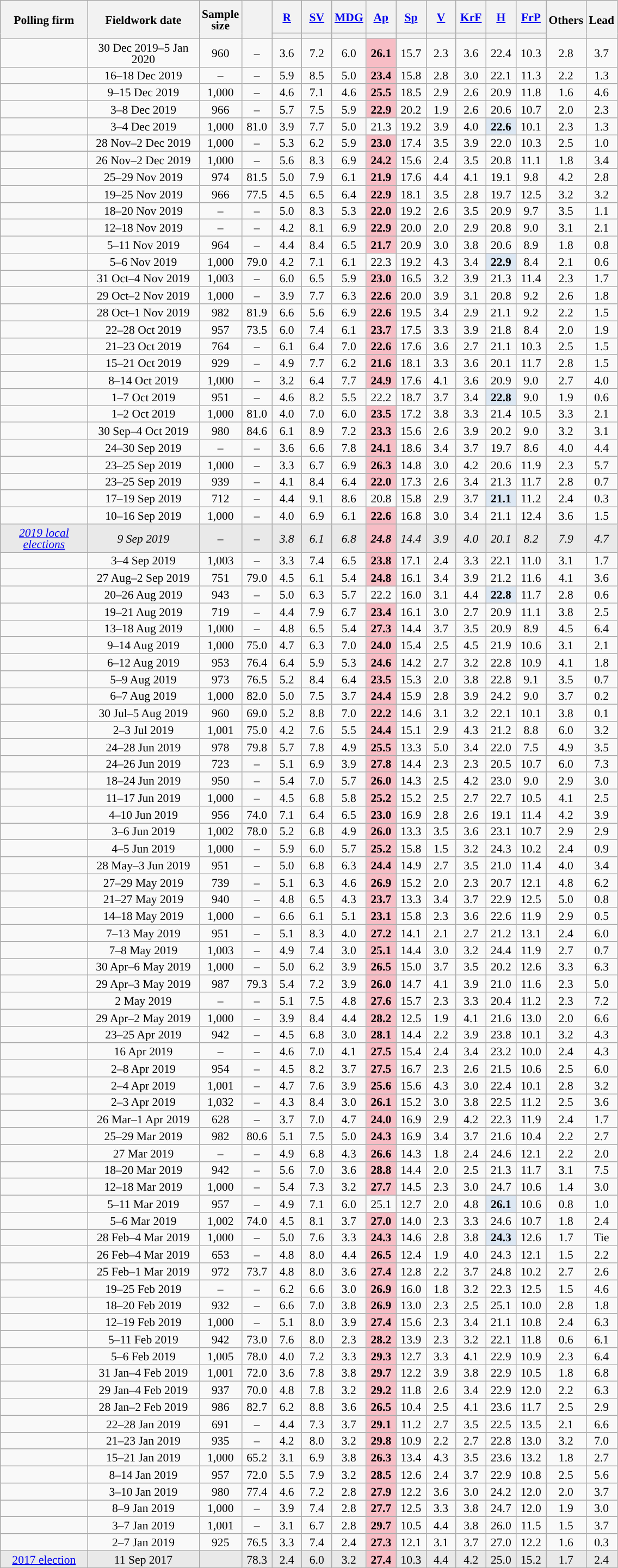<table class="wikitable mw-collapsible mw-collapsed sortable" style="text-align:center;font-size:90%;line-height:14px;">
<tr style="height:40px;">
<th style="width:100px;" rowspan="2">Polling firm</th>
<th style="width:130px;" rowspan="2">Fieldwork date</th>
<th style="width:35px;" rowspan="2">Sample<br>size</th>
<th style="width:30px;" rowspan="2"></th>
<th class="unsortable" style="width:30px;"><a href='#'>R</a></th>
<th class="unsortable" style="width:30px;"><a href='#'>SV</a></th>
<th class="unsortable" style="width:30px;"><a href='#'>MDG</a></th>
<th class="unsortable" style="width:30px;"><a href='#'>Ap</a></th>
<th class="unsortable" style="width:30px;"><a href='#'>Sp</a></th>
<th class="unsortable" style="width:30px;"><a href='#'>V</a></th>
<th class="unsortable" style="width:30px;"><a href='#'>KrF</a></th>
<th class="unsortable" style="width:30px;"><a href='#'>H</a></th>
<th class="unsortable" style="width:30px;"><a href='#'>FrP</a></th>
<th class="unsortable" style="width:20px;" rowspan="2">Others</th>
<th style="width:30px;" rowspan="2">Lead</th>
</tr>
<tr>
<th style="background:"></th>
<th style="background:"></th>
<th style="background:"></th>
<th style="background:"></th>
<th style="background:"></th>
<th style="background:"></th>
<th style="background:"></th>
<th style="background:"></th>
<th style="background:"></th>
</tr>
<tr>
<td></td>
<td data-sort-value="2020-01-05">30 Dec 2019–5 Jan 2020</td>
<td>960</td>
<td>–</td>
<td>3.6</td>
<td>7.2</td>
<td>6.0</td>
<td style="background:#F7BDC5;"><strong>26.1</strong></td>
<td>15.7</td>
<td>2.3</td>
<td>3.6</td>
<td>22.4</td>
<td>10.3</td>
<td>2.8</td>
<td style="background:">3.7</td>
</tr>
<tr>
<td></td>
<td data-sort-value="2019-12-18">16–18 Dec 2019</td>
<td>–</td>
<td>–</td>
<td>5.9</td>
<td>8.5</td>
<td>5.0</td>
<td style="background:#F7BDC5;"><strong>23.4</strong></td>
<td>15.8</td>
<td>2.8</td>
<td>3.0</td>
<td>22.1</td>
<td>11.3</td>
<td>2.2</td>
<td style="background:">1.3</td>
</tr>
<tr>
<td></td>
<td data-sort-value="2019-12-15">9–15 Dec 2019</td>
<td>1,000</td>
<td>–</td>
<td>4.6</td>
<td>7.1</td>
<td>4.6</td>
<td style="background:#F7BDC5;"><strong>25.5</strong></td>
<td>18.5</td>
<td>2.9</td>
<td>2.6</td>
<td>20.9</td>
<td>11.8</td>
<td>1.6</td>
<td style="background:">4.6</td>
</tr>
<tr>
<td></td>
<td data-sort-value="2019-12-08">3–8 Dec 2019</td>
<td>966</td>
<td>–</td>
<td>5.7</td>
<td>7.5</td>
<td>5.9</td>
<td style="background:#F7BDC5;"><strong>22.9</strong></td>
<td>20.2</td>
<td>1.9</td>
<td>2.6</td>
<td>20.6</td>
<td>10.7</td>
<td>2.0</td>
<td style="background:">2.3</td>
</tr>
<tr>
<td></td>
<td data-sort-value="2019-12-04">3–4 Dec 2019</td>
<td>1,000</td>
<td>81.0</td>
<td>3.9</td>
<td>7.7</td>
<td>5.0</td>
<td>21.3</td>
<td>19.2</td>
<td>3.9</td>
<td>4.0</td>
<td style="background:#DCE7F3;"><strong>22.6</strong></td>
<td>10.1</td>
<td>2.3</td>
<td style="background:">1.3</td>
</tr>
<tr>
<td></td>
<td data-sort-value="2019-12-02">28 Nov–2 Dec 2019</td>
<td>1,000</td>
<td>–</td>
<td>5.3</td>
<td>6.2</td>
<td>5.9</td>
<td style="background:#F7BDC5;"><strong>23.0</strong></td>
<td>17.4</td>
<td>3.5</td>
<td>3.9</td>
<td>22.0</td>
<td>10.3</td>
<td>2.5</td>
<td style="background:">1.0</td>
</tr>
<tr>
</tr>
<tr>
<td></td>
<td data-sort-value="2019-12-02">26 Nov–2 Dec 2019</td>
<td>1,000</td>
<td>–</td>
<td>5.6</td>
<td>8.3</td>
<td>6.9</td>
<td style="background:#F7BDC5;"><strong>24.2</strong></td>
<td>15.6</td>
<td>2.4</td>
<td>3.5</td>
<td>20.8</td>
<td>11.1</td>
<td>1.8</td>
<td style="background:">3.4</td>
</tr>
<tr>
<td></td>
<td data-sort-value="2019-11-29">25–29 Nov 2019</td>
<td>974</td>
<td>81.5</td>
<td>5.0</td>
<td>7.9</td>
<td>6.1</td>
<td style="background:#F7BDC5;"><strong>21.9</strong></td>
<td>17.6</td>
<td>4.4</td>
<td>4.1</td>
<td>19.1</td>
<td>9.8</td>
<td>4.2</td>
<td style="background:">2.8</td>
</tr>
<tr>
<td></td>
<td data-sort-value="2019-11-25">19–25 Nov 2019</td>
<td>966</td>
<td>77.5</td>
<td>4.5</td>
<td>6.5</td>
<td>6.4</td>
<td style="background:#F7BDC5;"><strong>22.9</strong></td>
<td>18.1</td>
<td>3.5</td>
<td>2.8</td>
<td>19.7</td>
<td>12.5</td>
<td>3.2</td>
<td style="background:">3.2</td>
</tr>
<tr>
<td></td>
<td data-sort-value="2019-11-20">18–20 Nov 2019</td>
<td>–</td>
<td>–</td>
<td>5.0</td>
<td>8.3</td>
<td>5.3</td>
<td style="background:#F7BDC5;"><strong>22.0</strong></td>
<td>19.2</td>
<td>2.6</td>
<td>3.5</td>
<td>20.9</td>
<td>9.7</td>
<td>3.5</td>
<td style="background:">1.1</td>
</tr>
<tr>
<td></td>
<td data-sort-value="2019-11-18">12–18 Nov 2019</td>
<td>–</td>
<td>–</td>
<td>4.2</td>
<td>8.1</td>
<td>6.9</td>
<td style="background:#F7BDC5;"><strong>22.9</strong></td>
<td>20.0</td>
<td>2.0</td>
<td>2.9</td>
<td>20.8</td>
<td>9.0</td>
<td>3.1</td>
<td style="background:">2.1</td>
</tr>
<tr>
<td></td>
<td data-sort-value="2019-11-11">5–11 Nov 2019</td>
<td>964</td>
<td>–</td>
<td>4.4</td>
<td>8.4</td>
<td>6.5</td>
<td style="background:#F7BDC5;"><strong>21.7</strong></td>
<td>20.9</td>
<td>3.0</td>
<td>3.8</td>
<td>20.6</td>
<td>8.9</td>
<td>1.8</td>
<td style="background:">0.8</td>
</tr>
<tr>
<td></td>
<td data-sort-value="2019-11-06">5–6 Nov 2019</td>
<td>1,000</td>
<td>79.0</td>
<td>4.2</td>
<td>7.1</td>
<td>6.1</td>
<td>22.3</td>
<td>19.2</td>
<td>4.3</td>
<td>3.4</td>
<td style="background:#DCE7F3;"><strong>22.9</strong></td>
<td>8.4</td>
<td>2.1</td>
<td style="background:">0.6</td>
</tr>
<tr>
<td></td>
<td data-sort-value="2019-11-04">31 Oct–4 Nov 2019</td>
<td>1,003</td>
<td>–</td>
<td>6.0</td>
<td>6.5</td>
<td>5.9</td>
<td style="background:#F7BDC5;"><strong>23.0</strong></td>
<td>16.5</td>
<td>3.2</td>
<td>3.9</td>
<td>21.3</td>
<td>11.4</td>
<td>2.3</td>
<td style="background:">1.7</td>
</tr>
<tr>
<td></td>
<td data-sort-value="2019-11-02">29 Oct–2 Nov 2019</td>
<td>1,000</td>
<td>–</td>
<td>3.9</td>
<td>7.7</td>
<td>6.3</td>
<td style="background:#F7BDC5;"><strong>22.6</strong></td>
<td>20.0</td>
<td>3.9</td>
<td>3.1</td>
<td>20.8</td>
<td>9.2</td>
<td>2.6</td>
<td style="background:">1.8</td>
</tr>
<tr>
<td></td>
<td data-sort-value="2019-11-01">28 Oct–1 Nov 2019</td>
<td>982</td>
<td>81.9</td>
<td>6.6</td>
<td>5.6</td>
<td>6.9</td>
<td style="background:#F7BDC5;"><strong>22.6</strong></td>
<td>19.5</td>
<td>3.4</td>
<td>2.9</td>
<td>21.1</td>
<td>9.2</td>
<td>2.2</td>
<td style="background:">1.5</td>
</tr>
<tr>
<td></td>
<td data-sort-value="2019-10-28">22–28 Oct 2019</td>
<td>957</td>
<td>73.5</td>
<td>6.0</td>
<td>7.4</td>
<td>6.1</td>
<td style="background:#F7BDC5;"><strong>23.7</strong></td>
<td>17.5</td>
<td>3.3</td>
<td>3.9</td>
<td>21.8</td>
<td>8.4</td>
<td>2.0</td>
<td style="background:">1.9</td>
</tr>
<tr>
<td></td>
<td data-sort-value="2019-10-23">21–23 Oct 2019</td>
<td>764</td>
<td>–</td>
<td>6.1</td>
<td>6.4</td>
<td>7.0</td>
<td style="background:#F7BDC5;"><strong>22.6</strong></td>
<td>17.6</td>
<td>3.6</td>
<td>2.7</td>
<td>21.1</td>
<td>10.3</td>
<td>2.5</td>
<td style="background:">1.5</td>
</tr>
<tr>
<td></td>
<td data-sort-value="2019-10-21">15–21 Oct 2019</td>
<td>929</td>
<td>–</td>
<td>4.9</td>
<td>7.7</td>
<td>6.2</td>
<td style="background:#F7BDC5;"><strong>21.6</strong></td>
<td>18.1</td>
<td>3.3</td>
<td>3.6</td>
<td>20.1</td>
<td>11.7</td>
<td>2.8</td>
<td style="background:">1.5</td>
</tr>
<tr>
<td></td>
<td data-sort-value="2019-10-14">8–14 Oct 2019</td>
<td>1,000</td>
<td>–</td>
<td>3.2</td>
<td>6.4</td>
<td>7.7</td>
<td style="background:#F7BDC5;"><strong>24.9</strong></td>
<td>17.6</td>
<td>4.1</td>
<td>3.6</td>
<td>20.9</td>
<td>9.0</td>
<td>2.7</td>
<td style="background:">4.0</td>
</tr>
<tr>
<td></td>
<td data-sort-value="2019-10-07">1–7 Oct 2019</td>
<td>951</td>
<td>–</td>
<td>4.6</td>
<td>8.2</td>
<td>5.5</td>
<td>22.2</td>
<td>18.7</td>
<td>3.7</td>
<td>3.4</td>
<td style="background:#DCE7F3;"><strong>22.8</strong></td>
<td>9.0</td>
<td>1.9</td>
<td style="background:">0.6</td>
</tr>
<tr>
<td></td>
<td data-sort-value="2019-10-02">1–2 Oct 2019</td>
<td>1,000</td>
<td>81.0</td>
<td>4.0</td>
<td>7.0</td>
<td>6.0</td>
<td style="background:#F7BDC5;"><strong>23.5</strong></td>
<td>17.2</td>
<td>3.8</td>
<td>3.3</td>
<td>21.4</td>
<td>10.5</td>
<td>3.3</td>
<td style="background:">2.1</td>
</tr>
<tr>
<td></td>
<td data-sort-value="2019-10-04">30 Sep–4 Oct 2019</td>
<td>980</td>
<td>84.6</td>
<td>6.1</td>
<td>8.9</td>
<td>7.2</td>
<td style="background:#F7BDC5;"><strong>23.3</strong></td>
<td>15.6</td>
<td>2.6</td>
<td>3.9</td>
<td>20.2</td>
<td>9.0</td>
<td>3.2</td>
<td style="background:">3.1</td>
</tr>
<tr>
<td></td>
<td data-sort-value="2019-09-30">24–30 Sep 2019</td>
<td>–</td>
<td>–</td>
<td>3.6</td>
<td>6.6</td>
<td>7.8</td>
<td style="background:#F7BDC5;"><strong>24.1</strong></td>
<td>18.6</td>
<td>3.4</td>
<td>3.7</td>
<td>19.7</td>
<td>8.6</td>
<td>4.0</td>
<td style="background:">4.4</td>
</tr>
<tr>
<td></td>
<td data-sort-value="2019-09-25">23–25 Sep 2019</td>
<td>1,000</td>
<td>–</td>
<td>3.3</td>
<td>6.7</td>
<td>6.9</td>
<td style="background:#F7BDC5;"><strong>26.3</strong></td>
<td>14.8</td>
<td>3.0</td>
<td>4.2</td>
<td>20.6</td>
<td>11.9</td>
<td>2.3</td>
<td style="background:">5.7</td>
</tr>
<tr>
<td></td>
<td data-sort-value="2019-09-25">23–25 Sep 2019</td>
<td>939</td>
<td>–</td>
<td>4.1</td>
<td>8.4</td>
<td>6.4</td>
<td style="background:#F7BDC5;"><strong>22.0</strong></td>
<td>17.3</td>
<td>2.6</td>
<td>3.4</td>
<td>21.3</td>
<td>11.7</td>
<td>2.8</td>
<td style="background:">0.7</td>
</tr>
<tr>
<td></td>
<td data-sort-value="2019-09-19">17–19 Sep 2019</td>
<td>712</td>
<td>–</td>
<td>4.4</td>
<td>9.1</td>
<td>8.6</td>
<td>20.8</td>
<td>15.8</td>
<td>2.9</td>
<td>3.7</td>
<td style="background:#DCE7F3;"><strong>21.1</strong></td>
<td>11.2</td>
<td>2.4</td>
<td style="background:">0.3</td>
</tr>
<tr>
<td></td>
<td data-sort-value="2019-09-16">10–16 Sep 2019</td>
<td>1,000</td>
<td>–</td>
<td>4.0</td>
<td>6.9</td>
<td>6.1</td>
<td style="background:#F7BDC5;"><strong>22.6</strong></td>
<td>16.8</td>
<td>3.0</td>
<td>3.4</td>
<td>21.1</td>
<td>12.4</td>
<td>3.6</td>
<td style="background:">1.5</td>
</tr>
<tr style="background:#E9E9E9;">
<td><a href='#'><em>2019 local elections</em></a></td>
<td data-sort-value="2019-09-09"><em>9 Sep 2019</em></td>
<td>–</td>
<td>–</td>
<td><em>3.8</em></td>
<td><em>6.1</em></td>
<td><em>6.8</em></td>
<td style="background:#F7BDC5;"><strong><em>24.8</em></strong></td>
<td><em>14.4</em></td>
<td><em>3.9</em></td>
<td><em>4.0</em></td>
<td><em>20.1</em></td>
<td><em>8.2</em></td>
<td><em>7.9</em></td>
<td style="background:"><em>4.7</em></td>
</tr>
<tr>
<td></td>
<td data-sort-value="2019-09-04">3–4 Sep 2019</td>
<td>1,003</td>
<td>–</td>
<td>3.3</td>
<td>7.4</td>
<td>6.5</td>
<td style="background:#F7BDC5;"><strong>23.8</strong></td>
<td>17.1</td>
<td>2.4</td>
<td>3.3</td>
<td>22.1</td>
<td>11.0</td>
<td>3.1</td>
<td style="background:">1.7</td>
</tr>
<tr>
<td></td>
<td data-sort-value="2019-09-02">27 Aug–2 Sep 2019</td>
<td>751</td>
<td>79.0</td>
<td>4.5</td>
<td>6.1</td>
<td>5.4</td>
<td style="background:#F7BDC5;"><strong>24.8</strong></td>
<td>16.1</td>
<td>3.4</td>
<td>3.9</td>
<td>21.2</td>
<td>11.6</td>
<td>4.1</td>
<td style="background:">3.6</td>
</tr>
<tr>
<td></td>
<td data-sort-value="2019-08-26">20–26 Aug 2019</td>
<td>943</td>
<td>–</td>
<td>5.0</td>
<td>6.3</td>
<td>5.7</td>
<td>22.2</td>
<td>16.0</td>
<td>3.1</td>
<td>4.4</td>
<td style="background:#DCE7F3;"><strong>22.8</strong></td>
<td>11.7</td>
<td>2.8</td>
<td style="background:">0.6</td>
</tr>
<tr>
<td></td>
<td data-sort-value="2019-08-21">19–21 Aug 2019</td>
<td>719</td>
<td>–</td>
<td>4.4</td>
<td>7.9</td>
<td>6.7</td>
<td style="background:#F7BDC5;"><strong>23.4</strong></td>
<td>16.1</td>
<td>3.0</td>
<td>2.7</td>
<td>20.9</td>
<td>11.1</td>
<td>3.8</td>
<td style="background:">2.5</td>
</tr>
<tr>
<td></td>
<td data-sort-value="2019-08-18">13–18 Aug 2019</td>
<td>1,000</td>
<td>–</td>
<td>4.8</td>
<td>6.5</td>
<td>5.4</td>
<td style="background:#F7BDC5;"><strong>27.3</strong></td>
<td>14.4</td>
<td>3.7</td>
<td>3.5</td>
<td>20.9</td>
<td>8.9</td>
<td>4.5</td>
<td style="background:">6.4</td>
</tr>
<tr>
<td></td>
<td>9–14 Aug 2019</td>
<td>1,000</td>
<td>75.0</td>
<td>4.7</td>
<td>6.3</td>
<td>7.0</td>
<td style="background:#F7BDC5;"><strong>24.0</strong></td>
<td>15.4</td>
<td>2.5</td>
<td>4.5</td>
<td>21.9</td>
<td>10.6</td>
<td>3.1</td>
<td style="background:">2.1</td>
</tr>
<tr>
<td></td>
<td data-sort-value="2019-08-12">6–12 Aug 2019</td>
<td>953</td>
<td>76.4</td>
<td>6.4</td>
<td>5.9</td>
<td>5.3</td>
<td style="background:#F7BDC5;"><strong>24.6</strong></td>
<td>14.2</td>
<td>2.7</td>
<td>3.2</td>
<td>22.8</td>
<td>10.9</td>
<td>4.1</td>
<td style="background:">1.8</td>
</tr>
<tr>
<td></td>
<td data-sort-value="2019-08-09">5–9 Aug 2019</td>
<td>973</td>
<td>76.5</td>
<td>5.2</td>
<td>8.4</td>
<td>6.4</td>
<td style="background:#F7BDC5;"><strong>23.5</strong></td>
<td>15.3</td>
<td>2.0</td>
<td>3.8</td>
<td>22.8</td>
<td>9.1</td>
<td>3.5</td>
<td style="background:">0.7</td>
</tr>
<tr>
<td></td>
<td data-sort-value="2019-08-07">6–7 Aug 2019</td>
<td>1,000</td>
<td>82.0</td>
<td>5.0</td>
<td>7.5</td>
<td>3.7</td>
<td style="background:#F7BDC5;"><strong>24.4</strong></td>
<td>15.9</td>
<td>2.8</td>
<td>3.9</td>
<td>24.2</td>
<td>9.0</td>
<td>3.7</td>
<td style="background:">0.2</td>
</tr>
<tr>
<td></td>
<td data-sort-value="2019-08-05">30 Jul–5 Aug 2019</td>
<td>960</td>
<td>69.0</td>
<td>5.2</td>
<td>8.8</td>
<td>7.0</td>
<td style="background:#F7BDC5;"><strong>22.2</strong></td>
<td>14.6</td>
<td>3.1</td>
<td>3.2</td>
<td>22.1</td>
<td>10.1</td>
<td>3.8</td>
<td style="background:">0.1</td>
</tr>
<tr>
<td></td>
<td data-sort-value="2019-07-03">2–3 Jul 2019</td>
<td>1,001</td>
<td>75.0</td>
<td>4.2</td>
<td>7.6</td>
<td>5.5</td>
<td style="background:#F7BDC5;"><strong>24.4</strong></td>
<td>15.1</td>
<td>2.9</td>
<td>4.3</td>
<td>21.2</td>
<td>8.8</td>
<td>6.0</td>
<td style="background:">3.2</td>
</tr>
<tr>
<td></td>
<td data-sort-value="2019-06-28">24–28 Jun 2019</td>
<td>978</td>
<td>79.8</td>
<td>5.7</td>
<td>7.8</td>
<td>4.9</td>
<td style="background:#F7BDC5;"><strong>25.5</strong></td>
<td>13.3</td>
<td>5.0</td>
<td>3.4</td>
<td>22.0</td>
<td>7.5</td>
<td>4.9</td>
<td style="background:">3.5</td>
</tr>
<tr>
<td></td>
<td data-sort-value="2019-06-26">24–26 Jun 2019</td>
<td>723</td>
<td>–</td>
<td>5.1</td>
<td>6.9</td>
<td>3.9</td>
<td style="background:#F7BDC5;"><strong>27.8</strong></td>
<td>14.4</td>
<td>2.3</td>
<td>2.3</td>
<td>20.5</td>
<td>10.7</td>
<td>6.0</td>
<td style="background:">7.3</td>
</tr>
<tr>
<td></td>
<td data-sort-value="2019-06-24">18–24 Jun 2019</td>
<td>950</td>
<td>–</td>
<td>5.4</td>
<td>7.0</td>
<td>5.7</td>
<td style="background:#F7BDC5;"><strong>26.0</strong></td>
<td>14.3</td>
<td>2.5</td>
<td>4.2</td>
<td>23.0</td>
<td>9.0</td>
<td>2.9</td>
<td style="background:">3.0</td>
</tr>
<tr>
<td></td>
<td data-sort-value="2019-06-17">11–17 Jun 2019</td>
<td>1,000</td>
<td>–</td>
<td>4.5</td>
<td>6.8</td>
<td>5.8</td>
<td style="background:#F7BDC5;"><strong>25.2</strong></td>
<td>15.2</td>
<td>2.5</td>
<td>2.7</td>
<td>22.7</td>
<td>10.5</td>
<td>4.1</td>
<td style="background:">2.5</td>
</tr>
<tr>
<td></td>
<td data-sort-value="2019-06-10">4–10 Jun 2019</td>
<td>956</td>
<td>74.0</td>
<td>7.1</td>
<td>6.4</td>
<td>6.5</td>
<td style="background:#F7BDC5;"><strong>23.0</strong></td>
<td>16.9</td>
<td>2.8</td>
<td>2.6</td>
<td>19.1</td>
<td>11.4</td>
<td>4.2</td>
<td style="background:">3.9</td>
</tr>
<tr>
<td></td>
<td data-sort-value="2019-06-06">3–6 Jun 2019</td>
<td>1,002</td>
<td>78.0</td>
<td>5.2</td>
<td>6.8</td>
<td>4.9</td>
<td style="background:#F7BDC5;"><strong>26.0</strong></td>
<td>13.3</td>
<td>3.5</td>
<td>3.6</td>
<td>23.1</td>
<td>10.7</td>
<td>2.9</td>
<td style="background:">2.9</td>
</tr>
<tr>
<td></td>
<td data-sort-value="2019-06-05">4–5 Jun 2019</td>
<td>1,000</td>
<td>–</td>
<td>5.9</td>
<td>6.0</td>
<td>5.7</td>
<td style="background:#F7BDC5;"><strong>25.2</strong></td>
<td>15.8</td>
<td>1.5</td>
<td>3.2</td>
<td>24.3</td>
<td>10.2</td>
<td>2.4</td>
<td style="background:">0.9</td>
</tr>
<tr>
<td></td>
<td data-sort-value="2019-06-03">28 May–3 Jun 2019</td>
<td>951</td>
<td>–</td>
<td>5.0</td>
<td>6.8</td>
<td>6.3</td>
<td style="background:#F7BDC5;"><strong>24.4</strong></td>
<td>14.9</td>
<td>2.7</td>
<td>3.5</td>
<td>21.0</td>
<td>11.4</td>
<td>4.0</td>
<td style="background:">3.4</td>
</tr>
<tr>
<td></td>
<td data-sort-value="2019-05-29">27–29 May 2019</td>
<td>739</td>
<td>–</td>
<td>5.1</td>
<td>6.3</td>
<td>4.6</td>
<td style="background:#F7BDC5;"><strong>26.9</strong></td>
<td>15.2</td>
<td>2.0</td>
<td>2.3</td>
<td>20.7</td>
<td>12.1</td>
<td>4.8</td>
<td style="background:">6.2</td>
</tr>
<tr>
<td></td>
<td data-sort-value="2019-05-27">21–27 May 2019</td>
<td>940</td>
<td>–</td>
<td>4.8</td>
<td>6.5</td>
<td>4.3</td>
<td style="background:#F7BDC5;"><strong>23.7</strong></td>
<td>13.3</td>
<td>3.4</td>
<td>3.7</td>
<td>22.9</td>
<td>12.5</td>
<td>5.0</td>
<td style="background:">0.8</td>
</tr>
<tr>
<td></td>
<td data-sort-value="2019-05-18">14–18 May 2019</td>
<td>1,000</td>
<td>–</td>
<td>6.6</td>
<td>6.1</td>
<td>5.1</td>
<td style="background:#F7BDC5;"><strong>23.1</strong></td>
<td>15.8</td>
<td>2.3</td>
<td>3.6</td>
<td>22.6</td>
<td>11.9</td>
<td>2.9</td>
<td style="background:">0.5</td>
</tr>
<tr>
<td></td>
<td data-sort-value="2019-05-13">7–13 May 2019</td>
<td>951</td>
<td>–</td>
<td>5.1</td>
<td>8.3</td>
<td>4.0</td>
<td style="background:#F7BDC5;"><strong>27.2</strong></td>
<td>14.1</td>
<td>2.1</td>
<td>2.7</td>
<td>21.2</td>
<td>13.1</td>
<td>2.4</td>
<td style="background:">6.0</td>
</tr>
<tr>
<td></td>
<td data-sort-value="2019-05-08">7–8 May 2019</td>
<td>1,003</td>
<td>–</td>
<td>4.9</td>
<td>7.4</td>
<td>3.0</td>
<td style="background:#F7BDC5;"><strong>25.1</strong></td>
<td>14.4</td>
<td>3.0</td>
<td>3.2</td>
<td>24.4</td>
<td>11.9</td>
<td>2.7</td>
<td style="background:">0.7</td>
</tr>
<tr>
<td></td>
<td data-sort-value="2019-05-06">30 Apr–6 May 2019</td>
<td>1,000</td>
<td>–</td>
<td>5.0</td>
<td>6.2</td>
<td>3.9</td>
<td style="background:#F7BDC5;"><strong>26.5</strong></td>
<td>15.0</td>
<td>3.7</td>
<td>3.5</td>
<td>20.2</td>
<td>12.6</td>
<td>3.3</td>
<td style="background:">6.3</td>
</tr>
<tr>
<td></td>
<td data-sort-value="2019-05-03">29 Apr–3 May 2019</td>
<td>987</td>
<td>79.3</td>
<td>5.4</td>
<td>7.2</td>
<td>3.9</td>
<td style="background:#F7BDC5;"><strong>26.0</strong></td>
<td>14.7</td>
<td>4.1</td>
<td>3.9</td>
<td>21.0</td>
<td>11.6</td>
<td>2.3</td>
<td style="background:">5.0</td>
</tr>
<tr>
<td></td>
<td data-sort-value="2019-05-02">2 May 2019</td>
<td>–</td>
<td>–</td>
<td>5.1</td>
<td>7.5</td>
<td>4.8</td>
<td style="background:#F7BDC5;"><strong>27.6</strong></td>
<td>15.7</td>
<td>2.3</td>
<td>3.3</td>
<td>20.4</td>
<td>11.2</td>
<td>2.3</td>
<td style="background:">7.2</td>
</tr>
<tr>
<td></td>
<td data-sort-value="2019-05-02">29 Apr–2 May 2019</td>
<td>1,000</td>
<td>–</td>
<td>3.9</td>
<td>8.4</td>
<td>4.4</td>
<td style="background:#F7BDC5;"><strong>28.2</strong></td>
<td>12.5</td>
<td>1.9</td>
<td>4.1</td>
<td>21.6</td>
<td>13.0</td>
<td>2.0</td>
<td style="background:">6.6</td>
</tr>
<tr>
<td></td>
<td data-sort-value="2019-04-25">23–25 Apr 2019</td>
<td>942</td>
<td>–</td>
<td>4.5</td>
<td>6.8</td>
<td>3.0</td>
<td style="background:#F7BDC5;"><strong>28.1</strong></td>
<td>14.4</td>
<td>2.2</td>
<td>3.9</td>
<td>23.8</td>
<td>10.1</td>
<td>3.2</td>
<td style="background:">4.3</td>
</tr>
<tr>
<td></td>
<td data-sort-value="2019-04-16">16 Apr 2019</td>
<td>–</td>
<td>–</td>
<td>4.6</td>
<td>7.0</td>
<td>4.1</td>
<td style="background:#F7BDC5;"><strong>27.5</strong></td>
<td>15.4</td>
<td>2.4</td>
<td>3.4</td>
<td>23.2</td>
<td>10.0</td>
<td>2.4</td>
<td style="background:">4.3</td>
</tr>
<tr>
<td></td>
<td data-sort-value="2019-04-08">2–8 Apr 2019</td>
<td>954</td>
<td>–</td>
<td>4.5</td>
<td>8.2</td>
<td>3.7</td>
<td style="background:#F7BDC5;"><strong>27.5</strong></td>
<td>16.7</td>
<td>2.3</td>
<td>2.6</td>
<td>21.5</td>
<td>10.6</td>
<td>2.5</td>
<td style="background:">6.0</td>
</tr>
<tr>
<td></td>
<td data-sort-value="2019-04-04">2–4 Apr 2019</td>
<td>1,001</td>
<td>–</td>
<td>4.7</td>
<td>7.6</td>
<td>3.9</td>
<td style="background:#F7BDC5;"><strong>25.6</strong></td>
<td>15.6</td>
<td>4.3</td>
<td>3.0</td>
<td>22.4</td>
<td>10.1</td>
<td>2.8</td>
<td style="background:">3.2</td>
</tr>
<tr>
<td></td>
<td data-sort-value="2019-04-03">2–3 Apr 2019</td>
<td>1,032</td>
<td>–</td>
<td>4.3</td>
<td>8.4</td>
<td>3.0</td>
<td style="background:#F7BDC5;"><strong>26.1</strong></td>
<td>15.2</td>
<td>3.0</td>
<td>3.8</td>
<td>22.5</td>
<td>11.2</td>
<td>2.5</td>
<td style="background:">3.6</td>
</tr>
<tr>
<td></td>
<td data-sort-value="2019-04-01">26 Mar–1 Apr 2019</td>
<td>628</td>
<td>–</td>
<td>3.7</td>
<td>7.0</td>
<td>4.7</td>
<td style="background:#F7BDC5;"><strong>24.0</strong></td>
<td>16.9</td>
<td>2.9</td>
<td>4.2</td>
<td>22.3</td>
<td>11.9</td>
<td>2.4</td>
<td style="background:">1.7</td>
</tr>
<tr>
<td></td>
<td data-sort-value="2019-03-29">25–29 Mar 2019</td>
<td>982</td>
<td>80.6</td>
<td>5.1</td>
<td>7.5</td>
<td>5.0</td>
<td style="background:#F7BDC5;"><strong>24.3</strong></td>
<td>16.9</td>
<td>3.4</td>
<td>3.7</td>
<td>21.6</td>
<td>10.4</td>
<td>2.2</td>
<td style="background:">2.7</td>
</tr>
<tr>
<td></td>
<td data-sort-value="2019-03-27">27 Mar 2019</td>
<td>–</td>
<td>–</td>
<td>4.9</td>
<td>6.8</td>
<td>4.3</td>
<td style="background:#F7BDC5;"><strong>26.6</strong></td>
<td>14.3</td>
<td>1.8</td>
<td>2.4</td>
<td>24.6</td>
<td>12.1</td>
<td>2.2</td>
<td style="background:">2.0</td>
</tr>
<tr>
<td></td>
<td data-sort-value="2019-03-20">18–20 Mar 2019</td>
<td>942</td>
<td>–</td>
<td>5.6</td>
<td>7.0</td>
<td>3.6</td>
<td style="background:#F7BDC5;"><strong>28.8</strong></td>
<td>14.4</td>
<td>2.0</td>
<td>2.5</td>
<td>21.3</td>
<td>11.7</td>
<td>3.1</td>
<td style="background:">7.5</td>
</tr>
<tr>
<td></td>
<td data-sort-value="2019-03-18">12–18 Mar 2019</td>
<td>1,000</td>
<td>–</td>
<td>5.4</td>
<td>7.3</td>
<td>3.2</td>
<td style="background:#F7BDC5;"><strong>27.7</strong></td>
<td>14.5</td>
<td>2.3</td>
<td>3.0</td>
<td>24.7</td>
<td>10.6</td>
<td>1.4</td>
<td style="background:">3.0</td>
</tr>
<tr>
<td></td>
<td data-sort-value="2019-03-11">5–11 Mar 2019</td>
<td>957</td>
<td>–</td>
<td>4.9</td>
<td>7.1</td>
<td>6.0</td>
<td>25.1</td>
<td>12.7</td>
<td>2.0</td>
<td>4.8</td>
<td style="background:#DCE7F3;"><strong>26.1</strong></td>
<td>10.6</td>
<td>0.8</td>
<td style="background:">1.0</td>
</tr>
<tr>
<td></td>
<td data-sort-value="2019-03-06">5–6 Mar 2019</td>
<td>1,002</td>
<td>74.0</td>
<td>4.5</td>
<td>8.1</td>
<td>3.7</td>
<td style="background:#F7BDC5;"><strong>27.0</strong></td>
<td>14.0</td>
<td>2.3</td>
<td>3.3</td>
<td>24.6</td>
<td>10.7</td>
<td>1.8</td>
<td style="background:">2.4</td>
</tr>
<tr>
<td></td>
<td data-sort-value="2019-03-04">28 Feb–4 Mar 2019</td>
<td>1,000</td>
<td>–</td>
<td>5.0</td>
<td>7.6</td>
<td>3.3</td>
<td style="background:#F7BDC5;"><strong>24.3</strong></td>
<td>14.6</td>
<td>2.8</td>
<td>3.8</td>
<td style="background:#DCE7F3;"><strong>24.3</strong></td>
<td>12.6</td>
<td>1.7</td>
<td data-sort-value="0">Tie</td>
</tr>
<tr>
<td></td>
<td data-sort-value="2019-03-04">26 Feb–4 Mar 2019</td>
<td>653</td>
<td>–</td>
<td>4.8</td>
<td>8.0</td>
<td>4.4</td>
<td style="background:#F7BDC5;"><strong>26.5</strong></td>
<td>12.4</td>
<td>1.9</td>
<td>4.0</td>
<td>24.3</td>
<td>12.1</td>
<td>1.5</td>
<td style="background:">2.2</td>
</tr>
<tr>
<td></td>
<td data-sort-value="2019-03-01">25 Feb–1 Mar 2019</td>
<td>972</td>
<td>73.7</td>
<td>4.8</td>
<td>8.0</td>
<td>3.6</td>
<td style="background:#F7BDC5;"><strong>27.4</strong></td>
<td>12.8</td>
<td>2.2</td>
<td>3.7</td>
<td>24.8</td>
<td>10.2</td>
<td>2.7</td>
<td style="background:">2.6</td>
</tr>
<tr>
<td></td>
<td data-sort-value="2019-02-25">19–25 Feb 2019</td>
<td>–</td>
<td>–</td>
<td>6.2</td>
<td>6.6</td>
<td>3.0</td>
<td style="background:#F7BDC5;"><strong>26.9</strong></td>
<td>16.0</td>
<td>1.8</td>
<td>3.2</td>
<td>22.3</td>
<td>12.5</td>
<td>1.5</td>
<td style="background:">4.6</td>
</tr>
<tr>
<td></td>
<td data-sort-value="2019-02-20">18–20 Feb 2019</td>
<td>932</td>
<td>–</td>
<td>6.6</td>
<td>7.0</td>
<td>3.8</td>
<td style="background:#F7BDC5;"><strong>26.9</strong></td>
<td>13.0</td>
<td>2.3</td>
<td>2.5</td>
<td>25.1</td>
<td>10.0</td>
<td>2.8</td>
<td style="background:">1.8</td>
</tr>
<tr>
<td></td>
<td data-sort-value="2019-02-19">12–19 Feb 2019</td>
<td>1,000</td>
<td>–</td>
<td>5.1</td>
<td>8.0</td>
<td>3.9</td>
<td style="background:#F7BDC5;"><strong>27.4</strong></td>
<td>15.6</td>
<td>2.3</td>
<td>3.4</td>
<td>21.1</td>
<td>10.8</td>
<td>2.4</td>
<td style="background:">6.3</td>
</tr>
<tr>
<td></td>
<td data-sort-value="2019-02-11">5–11 Feb 2019</td>
<td>942</td>
<td>73.0</td>
<td>7.6</td>
<td>8.0</td>
<td>2.3</td>
<td style="background:#F7BDC5;"><strong>28.2</strong></td>
<td>13.9</td>
<td>2.3</td>
<td>3.2</td>
<td>22.1</td>
<td>11.8</td>
<td>0.6</td>
<td style="background:">6.1</td>
</tr>
<tr>
<td></td>
<td data-sort-value="2019-02-06">5–6 Feb 2019</td>
<td>1,005</td>
<td>78.0</td>
<td>4.0</td>
<td>7.2</td>
<td>3.3</td>
<td style="background:#F7BDC5;"><strong>29.3</strong></td>
<td>12.7</td>
<td>3.3</td>
<td>4.1</td>
<td>22.9</td>
<td>10.9</td>
<td>2.3</td>
<td style="background:">6.4</td>
</tr>
<tr>
<td></td>
<td data-sort-value="2019-02-04">31 Jan–4 Feb 2019</td>
<td>1,001</td>
<td>72.0</td>
<td>3.6</td>
<td>7.8</td>
<td>3.8</td>
<td style="background:#F7BDC5;"><strong>29.7</strong></td>
<td>12.2</td>
<td>3.9</td>
<td>3.8</td>
<td>22.9</td>
<td>10.5</td>
<td>1.8</td>
<td style="background:">6.8</td>
</tr>
<tr>
<td></td>
<td data-sort-value="2019-02-04">29 Jan–4 Feb 2019</td>
<td>937</td>
<td>70.0</td>
<td>4.8</td>
<td>7.8</td>
<td>3.2</td>
<td style="background:#F7BDC5;"><strong>29.2</strong></td>
<td>11.8</td>
<td>2.6</td>
<td>3.4</td>
<td>22.9</td>
<td>12.0</td>
<td>2.2</td>
<td style="background:">6.3</td>
</tr>
<tr>
<td></td>
<td data-sort-value="2019-02-02">28 Jan–2 Feb 2019</td>
<td>986</td>
<td>82.7</td>
<td>6.2</td>
<td>8.8</td>
<td>3.6</td>
<td style="background:#F7BDC5;"><strong>26.5</strong></td>
<td>10.4</td>
<td>2.5</td>
<td>4.1</td>
<td>23.6</td>
<td>11.7</td>
<td>2.5</td>
<td style="background:">2.9</td>
</tr>
<tr>
<td></td>
<td data-sort-value="2019-01-28">22–28 Jan 2019</td>
<td>691</td>
<td>–</td>
<td>4.4</td>
<td>7.3</td>
<td>3.7</td>
<td style="background:#F7BDC5;"><strong>29.1</strong></td>
<td>11.2</td>
<td>2.7</td>
<td>3.5</td>
<td>22.5</td>
<td>13.5</td>
<td>2.1</td>
<td style="background:">6.6</td>
</tr>
<tr>
<td></td>
<td data-sort-value="2019-01-23">21–23 Jan 2019</td>
<td>935</td>
<td>–</td>
<td>4.2</td>
<td>8.0</td>
<td>3.2</td>
<td style="background:#F7BDC5;"><strong>29.8</strong></td>
<td>10.9</td>
<td>2.2</td>
<td>2.7</td>
<td>22.8</td>
<td>13.0</td>
<td>3.2</td>
<td style="background:">7.0</td>
</tr>
<tr>
<td></td>
<td data-sort-value="2019-01-21">15–21 Jan 2019</td>
<td>1,000</td>
<td>65.2</td>
<td>3.1</td>
<td>6.9</td>
<td>3.8</td>
<td style="background:#F7BDC5;"><strong>26.3</strong></td>
<td>13.4</td>
<td>4.3</td>
<td>3.5</td>
<td>23.6</td>
<td>13.2</td>
<td>1.8</td>
<td style="background:">2.7</td>
</tr>
<tr>
<td></td>
<td data-sort-value="2019-01-14">8–14 Jan 2019</td>
<td>957</td>
<td>72.0</td>
<td>5.5</td>
<td>7.9</td>
<td>3.2</td>
<td style="background:#F7BDC5;"><strong>28.5</strong></td>
<td>12.6</td>
<td>2.4</td>
<td>3.7</td>
<td>22.9</td>
<td>10.8</td>
<td>2.5</td>
<td style="background:">5.6</td>
</tr>
<tr>
<td></td>
<td data-sort-value="2019-01-10">3–10 Jan 2019</td>
<td>980</td>
<td>77.4</td>
<td>4.6</td>
<td>7.2</td>
<td>2.8</td>
<td style="background:#F7BDC5;"><strong>27.9</strong></td>
<td>12.2</td>
<td>3.6</td>
<td>3.0</td>
<td>24.2</td>
<td>12.0</td>
<td>2.0</td>
<td style="background:">3.7</td>
</tr>
<tr>
<td></td>
<td data-sort-value="2019-01-09">8–9 Jan 2019</td>
<td>1,000</td>
<td>–</td>
<td>3.9</td>
<td>7.4</td>
<td>2.8</td>
<td style="background:#F7BDC5;"><strong>27.7</strong></td>
<td>12.5</td>
<td>3.3</td>
<td>3.8</td>
<td>24.7</td>
<td>12.0</td>
<td>1.9</td>
<td style="background:">3.0</td>
</tr>
<tr>
<td></td>
<td data-sort-value="2019-01-07">3–7 Jan 2019</td>
<td>1,001</td>
<td>–</td>
<td>3.1</td>
<td>6.7</td>
<td>2.8</td>
<td style="background:#F7BDC5;"><strong>29.7</strong></td>
<td>10.5</td>
<td>4.4</td>
<td>3.8</td>
<td>26.0</td>
<td>11.5</td>
<td>1.5</td>
<td style="background:">3.7</td>
</tr>
<tr>
<td></td>
<td data-sort-value="2019-01-07">2–7 Jan 2019</td>
<td>925</td>
<td>76.5</td>
<td>3.3</td>
<td>7.4</td>
<td>2.4</td>
<td style="background:#F7BDC5;"><strong>27.3</strong></td>
<td>12.1</td>
<td>3.1</td>
<td>3.7</td>
<td>27.0</td>
<td>12.2</td>
<td>1.6</td>
<td style="background:">0.3</td>
</tr>
<tr style="background:#E9E9E9;">
<td><a href='#'>2017 election</a></td>
<td data-sort-value="2017-09-11">11 Sep 2017</td>
<td></td>
<td>78.3</td>
<td>2.4</td>
<td>6.0</td>
<td>3.2</td>
<td style="background:#F7BDC5;"><strong>27.4</strong></td>
<td>10.3</td>
<td>4.4</td>
<td>4.2</td>
<td>25.0</td>
<td>15.2</td>
<td>1.7</td>
<td style="background:">2.4</td>
</tr>
</table>
